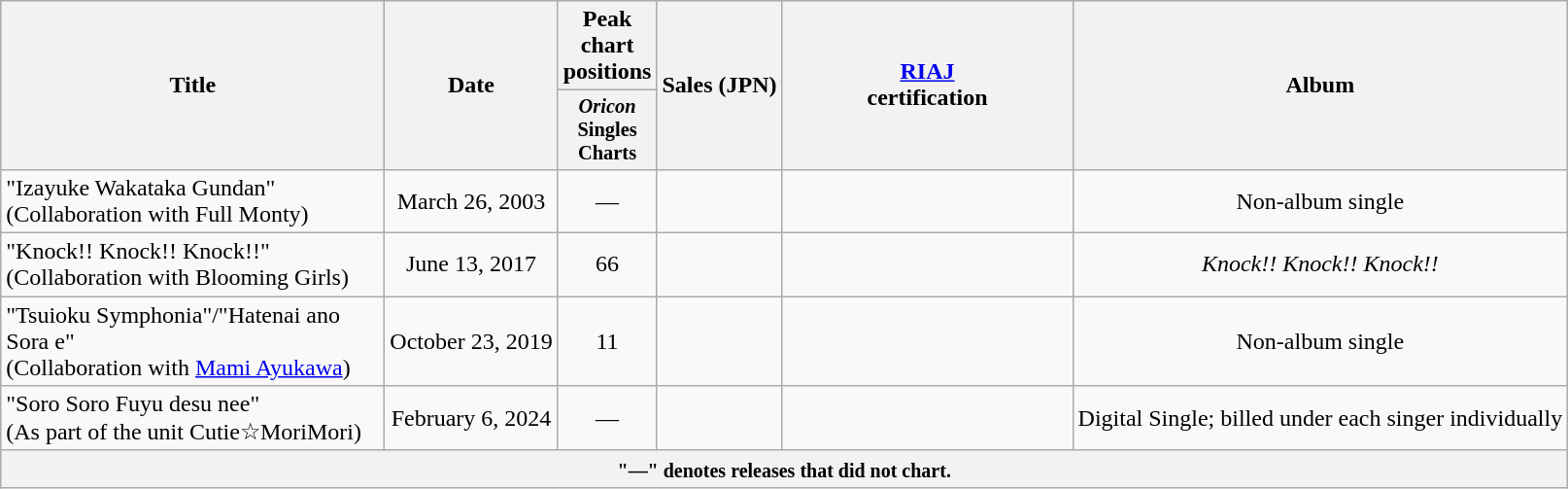<table class="wikitable plainrowheaders" style="text-align:center;">
<tr>
<th scope="col" rowspan="2" style="width:16em;">Title</th>
<th scope="col" rowspan="2">Date</th>
<th scope="col" colspan="1">Peak chart positions</th>
<th scope="col" rowspan="2">Sales (JPN)</th>
<th scope="col" rowspan="2" style="width:12em;"><a href='#'>RIAJ</a><br>certification</th>
<th scope="col" rowspan="2">Album</th>
</tr>
<tr>
<th style="width:3em;font-size:85%"><em>Oricon</em> Singles Charts<br></th>
</tr>
<tr>
<td align="left">"Izayuke Wakataka Gundan"<br>(Collaboration with Full Monty)</td>
<td>March 26, 2003</td>
<td>—</td>
<td></td>
<td></td>
<td>Non-album single</td>
</tr>
<tr>
<td align="left">"Knock!! Knock!! Knock!!"<br>(Collaboration with Blooming Girls)</td>
<td>June 13, 2017</td>
<td>66</td>
<td></td>
<td></td>
<td><em>Knock!! Knock!! Knock!!</em></td>
</tr>
<tr>
<td align="left">"Tsuioku Symphonia"/"Hatenai ano Sora e"<br>(Collaboration with <a href='#'>Mami Ayukawa</a>)</td>
<td>October 23, 2019</td>
<td>11</td>
<td></td>
<td></td>
<td>Non-album single</td>
</tr>
<tr>
<td align="left">"Soro Soro Fuyu desu nee"<br>(As part of the unit Cutie☆MoriMori)</td>
<td>February 6, 2024</td>
<td>—</td>
<td></td>
<td></td>
<td>Digital Single; billed under each singer individually</td>
</tr>
<tr>
<th colspan="6"><small>"—" denotes releases that did not chart.</small></th>
</tr>
</table>
